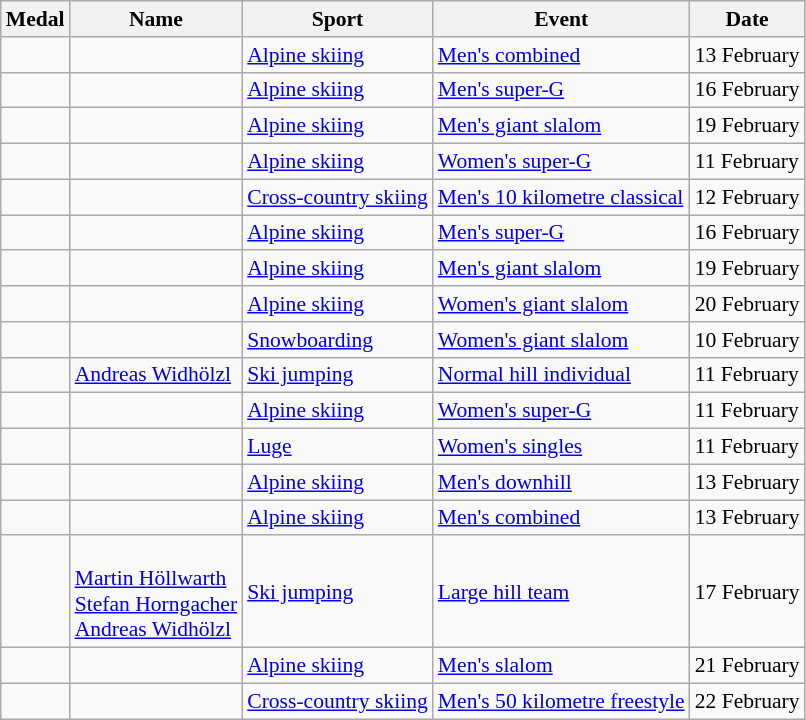<table class="wikitable sortable" style="font-size:90%">
<tr>
<th>Medal</th>
<th>Name</th>
<th>Sport</th>
<th>Event</th>
<th>Date</th>
</tr>
<tr>
<td></td>
<td></td>
<td><a href='#'>Alpine skiing</a></td>
<td><a href='#'>Men's combined</a></td>
<td>13 February</td>
</tr>
<tr>
<td></td>
<td></td>
<td><a href='#'>Alpine skiing</a></td>
<td><a href='#'>Men's super-G</a></td>
<td>16 February</td>
</tr>
<tr>
<td></td>
<td></td>
<td><a href='#'>Alpine skiing</a></td>
<td><a href='#'>Men's giant slalom</a></td>
<td>19 February</td>
</tr>
<tr>
<td></td>
<td></td>
<td><a href='#'>Alpine skiing</a></td>
<td><a href='#'>Women's super-G</a></td>
<td>11 February</td>
</tr>
<tr>
<td></td>
<td></td>
<td><a href='#'>Cross-country skiing</a></td>
<td><a href='#'>Men's 10 kilometre classical</a></td>
<td>12 February</td>
</tr>
<tr>
<td></td>
<td></td>
<td><a href='#'>Alpine skiing</a></td>
<td><a href='#'>Men's super-G</a></td>
<td>16 February</td>
</tr>
<tr>
<td></td>
<td></td>
<td><a href='#'>Alpine skiing</a></td>
<td><a href='#'>Men's giant slalom</a></td>
<td>19 February</td>
</tr>
<tr>
<td></td>
<td></td>
<td><a href='#'>Alpine skiing</a></td>
<td><a href='#'>Women's giant slalom</a></td>
<td>20 February</td>
</tr>
<tr>
<td></td>
<td></td>
<td><a href='#'>Snowboarding</a></td>
<td><a href='#'>Women's giant slalom</a></td>
<td>10 February</td>
</tr>
<tr>
<td></td>
<td><a href='#'>Andreas Widhölzl</a></td>
<td><a href='#'>Ski jumping</a></td>
<td><a href='#'>Normal hill individual</a></td>
<td>11 February</td>
</tr>
<tr>
<td></td>
<td></td>
<td><a href='#'>Alpine skiing</a></td>
<td><a href='#'>Women's super-G</a></td>
<td>11 February</td>
</tr>
<tr>
<td></td>
<td></td>
<td><a href='#'>Luge</a></td>
<td><a href='#'>Women's singles</a></td>
<td>11 February</td>
</tr>
<tr>
<td></td>
<td></td>
<td><a href='#'>Alpine skiing</a></td>
<td><a href='#'>Men's downhill</a></td>
<td>13 February</td>
</tr>
<tr>
<td></td>
<td></td>
<td><a href='#'>Alpine skiing</a></td>
<td><a href='#'>Men's combined</a></td>
<td>13 February</td>
</tr>
<tr>
<td></td>
<td> <br><a href='#'>Martin Höllwarth</a> <br><a href='#'>Stefan Horngacher</a> <br><a href='#'>Andreas Widhölzl</a></td>
<td><a href='#'>Ski jumping</a></td>
<td><a href='#'>Large hill team</a></td>
<td>17 February</td>
</tr>
<tr>
<td></td>
<td></td>
<td><a href='#'>Alpine skiing</a></td>
<td><a href='#'>Men's slalom</a></td>
<td>21 February</td>
</tr>
<tr>
<td></td>
<td></td>
<td><a href='#'>Cross-country skiing</a></td>
<td><a href='#'>Men's 50 kilometre freestyle</a></td>
<td>22 February</td>
</tr>
</table>
